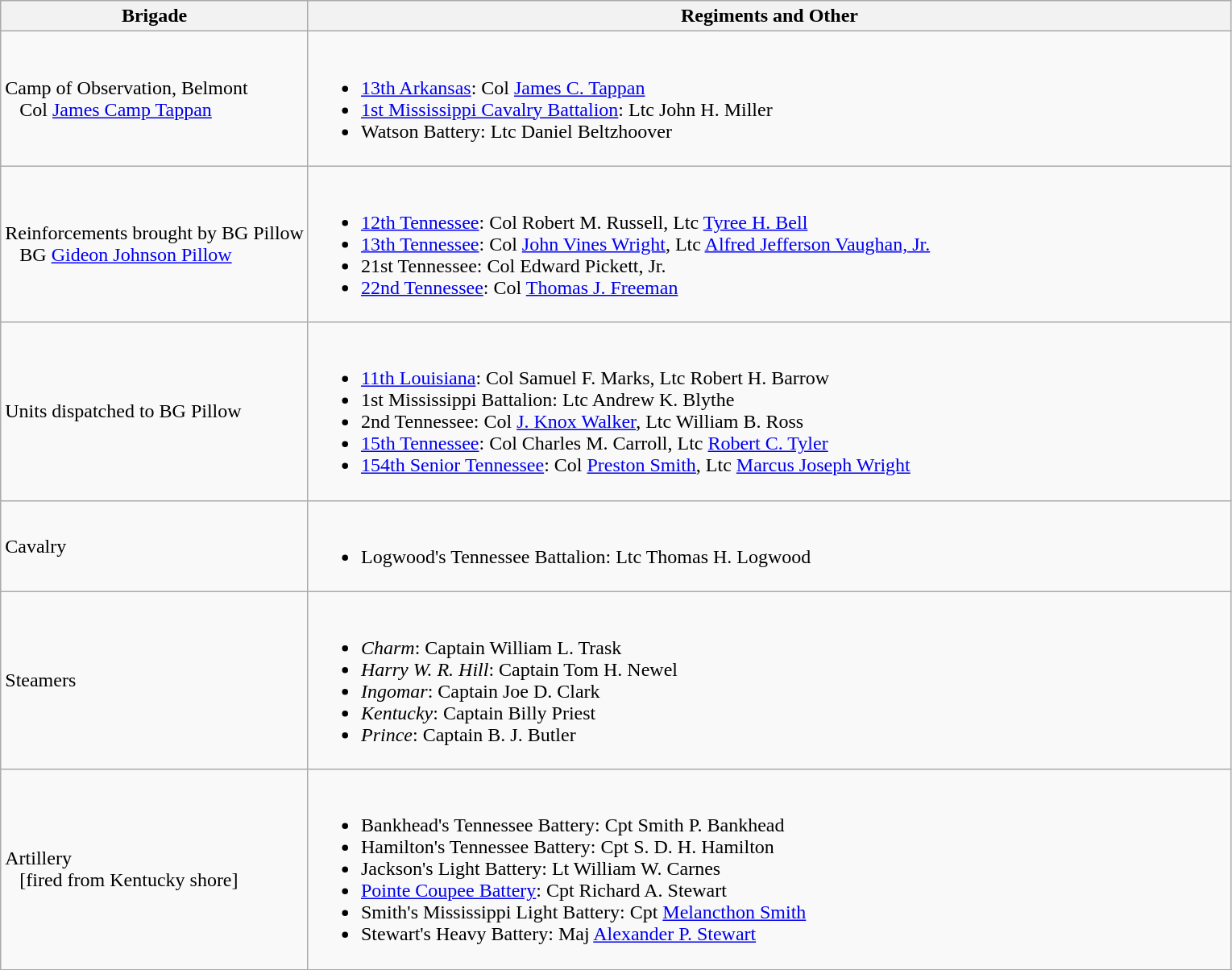<table class="wikitable">
<tr>
<th width=25%>Brigade</th>
<th>Regiments and Other</th>
</tr>
<tr>
<td>Camp of Observation, Belmont<br>  
Col <a href='#'>James Camp Tappan</a></td>
<td><br><ul><li><a href='#'>13th Arkansas</a>: Col <a href='#'>James C. Tappan</a></li><li><a href='#'>1st Mississippi Cavalry Battalion</a>: Ltc John H. Miller</li><li>Watson Battery: Ltc Daniel Beltzhoover</li></ul></td>
</tr>
<tr>
<td>Reinforcements brought by BG Pillow<br>  
BG <a href='#'>Gideon Johnson Pillow</a></td>
<td><br><ul><li><a href='#'>12th Tennessee</a>: Col Robert M. Russell, Ltc <a href='#'>Tyree H. Bell</a></li><li><a href='#'>13th Tennessee</a>: Col <a href='#'>John Vines Wright</a>, Ltc <a href='#'>Alfred Jefferson Vaughan, Jr.</a></li><li>21st Tennessee: Col Edward Pickett, Jr.</li><li><a href='#'>22nd Tennessee</a>: Col <a href='#'>Thomas J. Freeman</a></li></ul></td>
</tr>
<tr>
<td>Units dispatched to BG Pillow</td>
<td><br><ul><li><a href='#'>11th Louisiana</a>: Col Samuel F. Marks, Ltc Robert H. Barrow</li><li>1st Mississippi Battalion: Ltc Andrew K. Blythe</li><li>2nd Tennessee: Col <a href='#'>J. Knox Walker</a>, Ltc William B. Ross</li><li><a href='#'>15th Tennessee</a>: Col Charles M. Carroll, Ltc <a href='#'>Robert C. Tyler</a></li><li><a href='#'>154th Senior Tennessee</a>: Col <a href='#'>Preston Smith</a>, Ltc <a href='#'>Marcus Joseph Wright</a></li></ul></td>
</tr>
<tr>
<td>Cavalry</td>
<td><br><ul><li>Logwood's Tennessee Battalion: Ltc Thomas H. Logwood</li></ul></td>
</tr>
<tr>
<td>Steamers</td>
<td><br><ul><li><em>Charm</em>: Captain William L. Trask</li><li><em>Harry W. R. Hill</em>: Captain Tom H. Newel</li><li><em>Ingomar</em>: Captain Joe D. Clark</li><li><em>Kentucky</em>: Captain Billy Priest</li><li><em>Prince</em>: Captain B. J. Butler</li></ul></td>
</tr>
<tr>
<td>Artillery<br>    [fired from Kentucky shore]</td>
<td><br><ul><li>Bankhead's Tennessee Battery: Cpt Smith P. Bankhead</li><li>Hamilton's Tennessee Battery: Cpt S. D. H. Hamilton</li><li>Jackson's Light Battery: Lt William W. Carnes</li><li><a href='#'>Pointe Coupee Battery</a>: Cpt Richard A. Stewart</li><li>Smith's Mississippi Light Battery: Cpt <a href='#'>Melancthon Smith</a></li><li>Stewart's Heavy Battery: Maj <a href='#'>Alexander P. Stewart</a></li></ul></td>
</tr>
<tr>
</tr>
</table>
